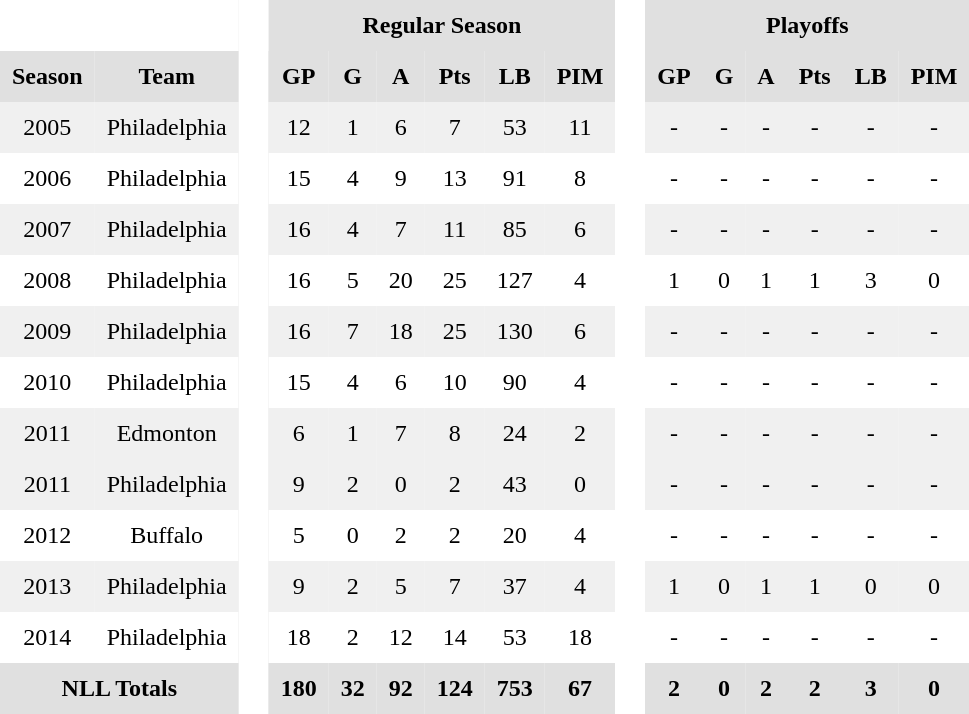<table BORDER="0" CELLPADDING="8" CELLSPACING="0">
<tr ALIGN="center" bgcolor="#e0e0e0">
<th colspan="2" bgcolor="#ffffff"> </th>
<th rowspan="105" bgcolor="#ffffff"> </th>
<th colspan="6">Regular Season</th>
<th rowspan="105" bgcolor="#ffffff"> </th>
<th colspan="6">Playoffs</th>
</tr>
<tr ALIGN="center" bgcolor="#e0e0e0">
<th>Season</th>
<th>Team</th>
<th>GP</th>
<th>G</th>
<th>A</th>
<th>Pts</th>
<th>LB</th>
<th>PIM</th>
<th>GP</th>
<th>G</th>
<th>A</th>
<th>Pts</th>
<th>LB</th>
<th>PIM</th>
</tr>
<tr ALIGN="center" bgcolor="#f0f0f0">
<td>2005</td>
<td>Philadelphia</td>
<td>12</td>
<td>1</td>
<td>6</td>
<td>7</td>
<td>53</td>
<td>11</td>
<td>-</td>
<td>-</td>
<td>-</td>
<td>-</td>
<td>-</td>
<td>-</td>
</tr>
<tr ALIGN="center">
<td>2006</td>
<td>Philadelphia</td>
<td>15</td>
<td>4</td>
<td>9</td>
<td>13</td>
<td>91</td>
<td>8</td>
<td>-</td>
<td>-</td>
<td>-</td>
<td>-</td>
<td>-</td>
<td>-</td>
</tr>
<tr ALIGN="center" bgcolor="#f0f0f0">
<td>2007</td>
<td>Philadelphia</td>
<td>16</td>
<td>4</td>
<td>7</td>
<td>11</td>
<td>85</td>
<td>6</td>
<td>-</td>
<td>-</td>
<td>-</td>
<td>-</td>
<td>-</td>
<td>-</td>
</tr>
<tr ALIGN="center">
<td>2008</td>
<td>Philadelphia</td>
<td>16</td>
<td>5</td>
<td>20</td>
<td>25</td>
<td>127</td>
<td>4</td>
<td>1</td>
<td>0</td>
<td>1</td>
<td>1</td>
<td>3</td>
<td>0</td>
</tr>
<tr ALIGN="center" bgcolor="#f0f0f0">
<td>2009</td>
<td>Philadelphia</td>
<td>16</td>
<td>7</td>
<td>18</td>
<td>25</td>
<td>130</td>
<td>6</td>
<td>-</td>
<td>-</td>
<td>-</td>
<td>-</td>
<td>-</td>
<td>-</td>
</tr>
<tr ALIGN="center">
<td>2010</td>
<td>Philadelphia</td>
<td>15</td>
<td>4</td>
<td>6</td>
<td>10</td>
<td>90</td>
<td>4</td>
<td>-</td>
<td>-</td>
<td>-</td>
<td>-</td>
<td>-</td>
<td>-</td>
</tr>
<tr>
</tr>
<tr ALIGN="center" bgcolor="#f0f0f0">
<td>2011</td>
<td>Edmonton</td>
<td>6</td>
<td>1</td>
<td>7</td>
<td>8</td>
<td>24</td>
<td>2</td>
<td>-</td>
<td>-</td>
<td>-</td>
<td>-</td>
<td>-</td>
<td>-</td>
</tr>
<tr ALIGN="center" bgcolor="#f0f0f0">
<td>2011</td>
<td>Philadelphia</td>
<td>9</td>
<td>2</td>
<td>0</td>
<td>2</td>
<td>43</td>
<td>0</td>
<td>-</td>
<td>-</td>
<td>-</td>
<td>-</td>
<td>-</td>
<td>-</td>
</tr>
<tr ALIGN="center">
<td>2012</td>
<td>Buffalo</td>
<td>5</td>
<td>0</td>
<td>2</td>
<td>2</td>
<td>20</td>
<td>4</td>
<td>-</td>
<td>-</td>
<td>-</td>
<td>-</td>
<td>-</td>
<td>-</td>
</tr>
<tr>
</tr>
<tr ALIGN="center" bgcolor="#f0f0f0">
<td>2013</td>
<td>Philadelphia</td>
<td>9</td>
<td>2</td>
<td>5</td>
<td>7</td>
<td>37</td>
<td>4</td>
<td>1</td>
<td>0</td>
<td>1</td>
<td>1</td>
<td>0</td>
<td>0</td>
</tr>
<tr ALIGN="center">
<td>2014</td>
<td>Philadelphia</td>
<td>18</td>
<td>2</td>
<td>12</td>
<td>14</td>
<td>53</td>
<td>18</td>
<td>-</td>
<td>-</td>
<td>-</td>
<td>-</td>
<td>-</td>
<td>-</td>
</tr>
<tr align="center" bgcolor="#e0e0e0">
<th colspan="2">NLL Totals</th>
<th>180</th>
<th>32</th>
<th>92</th>
<th>124</th>
<th>753</th>
<th>67</th>
<th>2</th>
<th>0</th>
<th>2</th>
<th>2</th>
<th>3</th>
<th>0</th>
</tr>
</table>
